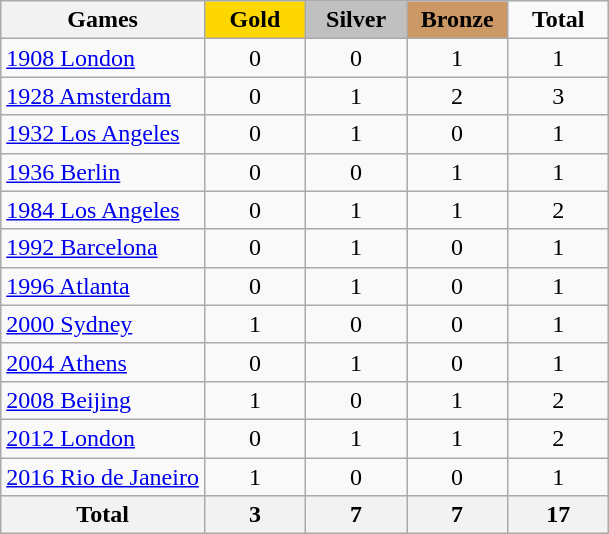<table class="wikitable">
<tr align=center>
<th>Games</th>
<td width=60 bgcolor=gold><strong>Gold</strong></td>
<td width=60 bgcolor=silver><strong>Silver</strong></td>
<td width=60 bgcolor=cc9966><strong>Bronze</strong></td>
<td width=60><strong>Total</strong></td>
</tr>
<tr align=center>
<td align=left><a href='#'>1908 London</a></td>
<td>0</td>
<td>0</td>
<td>1</td>
<td>1</td>
</tr>
<tr align=center>
<td align=left><a href='#'>1928 Amsterdam</a></td>
<td>0</td>
<td>1</td>
<td>2</td>
<td>3</td>
</tr>
<tr align=center>
<td align=left><a href='#'>1932 Los Angeles</a></td>
<td>0</td>
<td>1</td>
<td>0</td>
<td>1</td>
</tr>
<tr align=center>
<td align=left><a href='#'>1936 Berlin</a></td>
<td>0</td>
<td>0</td>
<td>1</td>
<td>1</td>
</tr>
<tr align=center>
<td align=left><a href='#'>1984 Los Angeles</a></td>
<td>0</td>
<td>1</td>
<td>1</td>
<td>2</td>
</tr>
<tr align=center>
<td align=left><a href='#'>1992 Barcelona</a></td>
<td>0</td>
<td>1</td>
<td>0</td>
<td>1</td>
</tr>
<tr align=center>
<td align=left><a href='#'>1996 Atlanta</a></td>
<td>0</td>
<td>1</td>
<td>0</td>
<td>1</td>
</tr>
<tr align=center>
<td align=left><a href='#'>2000 Sydney</a></td>
<td>1</td>
<td>0</td>
<td>0</td>
<td>1</td>
</tr>
<tr align=center>
<td align=left><a href='#'>2004 Athens</a></td>
<td>0</td>
<td>1</td>
<td>0</td>
<td>1</td>
</tr>
<tr align=center>
<td align=left><a href='#'>2008 Beijing</a></td>
<td>1</td>
<td>0</td>
<td>1</td>
<td>2</td>
</tr>
<tr align=center>
<td align=left><a href='#'>2012 London</a></td>
<td>0</td>
<td>1</td>
<td>1</td>
<td>2</td>
</tr>
<tr align=center>
<td align=left><a href='#'>2016 Rio de Janeiro</a></td>
<td>1</td>
<td>0</td>
<td>0</td>
<td>1</td>
</tr>
<tr align=center>
<th>Total</th>
<th>3</th>
<th>7</th>
<th>7</th>
<th>17</th>
</tr>
</table>
